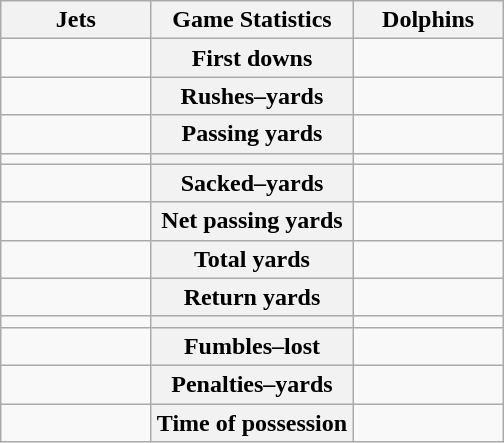<table class="wikitable" style="margin: 1em auto 1em auto">
<tr>
<th style="width:30%;">Jets</th>
<th style="width:40%;">Game Statistics</th>
<th style="width:30%;">Dolphins</th>
</tr>
<tr>
<td style="text-align:right;"></td>
<th>First downs</th>
<td></td>
</tr>
<tr>
<td style="text-align:right;"></td>
<th>Rushes–yards</th>
<td></td>
</tr>
<tr>
<td style="text-align:right;"></td>
<th>Passing yards</th>
<td></td>
</tr>
<tr>
<td style="text-align:right;"></td>
<th></th>
<td></td>
</tr>
<tr>
<td style="text-align:right;"></td>
<th>Sacked–yards</th>
<td></td>
</tr>
<tr>
<td style="text-align:right;"></td>
<th>Net passing yards</th>
<td></td>
</tr>
<tr>
<td style="text-align:right;"></td>
<th>Total yards</th>
<td></td>
</tr>
<tr>
<td style="text-align:right;"></td>
<th>Return yards</th>
<td></td>
</tr>
<tr>
<td style="text-align:right;"></td>
<th></th>
<td></td>
</tr>
<tr>
<td style="text-align:right;"></td>
<th>Fumbles–lost</th>
<td></td>
</tr>
<tr>
<td style="text-align:right;"></td>
<th>Penalties–yards</th>
<td></td>
</tr>
<tr>
<td style="text-align:right;"></td>
<th>Time of possession</th>
<td></td>
</tr>
</table>
